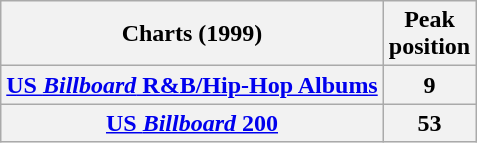<table class="wikitable">
<tr>
<th align="left">Charts (1999)</th>
<th align="left">Peak<br>position</th>
</tr>
<tr>
<th !align="left"><a href='#'>US <em>Billboard</em> R&B/Hip-Hop Albums</a></th>
<th align="center">9</th>
</tr>
<tr>
<th align="left"><a href='#'>US <em>Billboard</em> 200</a></th>
<th align="center">53</th>
</tr>
</table>
